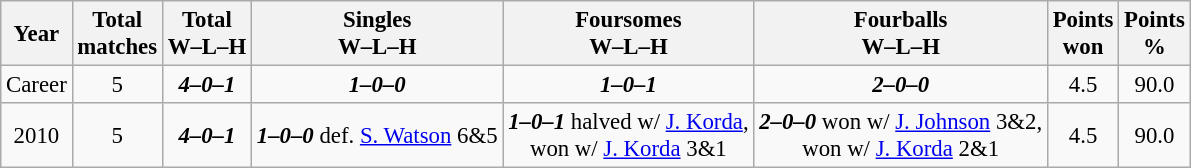<table class="wikitable" style="text-align:center; font-size: 95%;">
<tr>
<th>Year</th>
<th>Total<br>matches</th>
<th>Total<br>W–L–H</th>
<th>Singles<br>W–L–H</th>
<th>Foursomes<br>W–L–H</th>
<th>Fourballs<br>W–L–H</th>
<th>Points<br>won</th>
<th>Points<br>%</th>
</tr>
<tr>
<td>Career</td>
<td>5</td>
<td><strong><em>4–0–1</em></strong></td>
<td><strong><em>1–0–0</em></strong></td>
<td><strong><em>1–0–1</em></strong></td>
<td><strong><em>2–0–0</em></strong></td>
<td>4.5</td>
<td>90.0</td>
</tr>
<tr>
<td>2010</td>
<td>5</td>
<td><strong><em>4–0–1</em></strong></td>
<td><strong><em>1–0–0</em></strong> def. <a href='#'>S. Watson</a> 6&5</td>
<td><strong><em>1–0–1</em></strong> halved w/ <a href='#'>J. Korda</a>,<br>won w/ <a href='#'>J. Korda</a> 3&1</td>
<td><strong><em>2–0–0</em></strong> won w/ <a href='#'>J. Johnson</a> 3&2,<br> won w/ <a href='#'>J. Korda</a> 2&1</td>
<td>4.5</td>
<td>90.0</td>
</tr>
</table>
